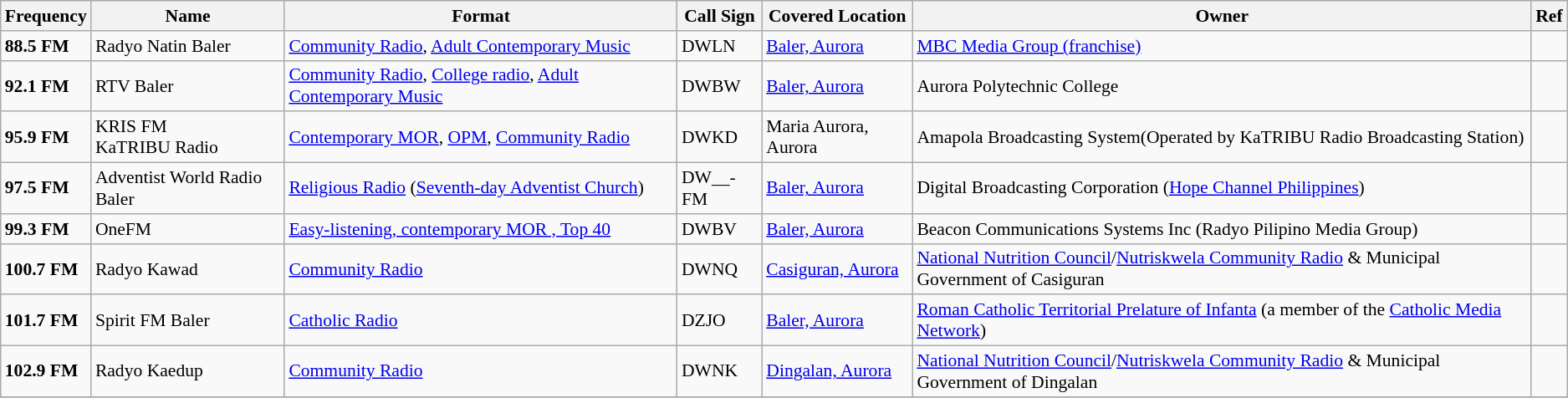<table class="wikitable" style="font-size:90%;">
<tr>
<th>Frequency</th>
<th>Name</th>
<th>Format</th>
<th>Call Sign</th>
<th>Covered Location</th>
<th>Owner</th>
<th>Ref</th>
</tr>
<tr>
<td><strong>88.5 FM</strong></td>
<td DWLN>Radyo Natin Baler</td>
<td><a href='#'>Community Radio</a>, <a href='#'>Adult Contemporary Music</a></td>
<td>DWLN</td>
<td><a href='#'>Baler, Aurora</a></td>
<td><a href='#'>MBC Media Group (franchise)</a></td>
<td></td>
</tr>
<tr>
<td><strong>92.1 FM</strong></td>
<td>RTV Baler</td>
<td><a href='#'>Community Radio</a>, <a href='#'>College radio</a>, <a href='#'>Adult Contemporary Music</a></td>
<td>DWBW</td>
<td><a href='#'>Baler, Aurora</a></td>
<td>Aurora Polytechnic College</td>
<td></td>
</tr>
<tr>
<td><strong>95.9 FM</strong></td>
<td>KRIS FM<br>KaTRIBU Radio</td>
<td><a href='#'>Contemporary MOR</a>, <a href='#'>OPM</a>, <a href='#'>Community Radio</a></td>
<td>DWKD</td>
<td>Maria Aurora, Aurora</td>
<td>Amapola Broadcasting System(Operated by KaTRIBU Radio Broadcasting Station)</td>
<td></td>
</tr>
<tr>
<td><strong>97.5 FM</strong></td>
<td>Adventist World Radio Baler</td>
<td><a href='#'>Religious Radio</a> (<a href='#'>Seventh-day Adventist Church</a>)</td>
<td>DW__-FM</td>
<td><a href='#'>Baler, Aurora</a></td>
<td>Digital Broadcasting Corporation (<a href='#'>Hope Channel Philippines</a>)</td>
<td></td>
</tr>
<tr>
<td><strong>99.3 FM</strong></td>
<td>OneFM</td>
<td><a href='#'>Easy-listening, contemporary MOR , Top 40</a></td>
<td>DWBV</td>
<td><a href='#'>Baler, Aurora</a></td>
<td [Radyo Pilipino Media Group>Beacon Communications Systems Inc (Radyo Pilipino Media Group)</td>
<td></td>
</tr>
<tr>
<td><strong>100.7 FM</strong></td>
<td>Radyo Kawad</td>
<td><a href='#'>Community Radio</a></td>
<td>DWNQ</td>
<td><a href='#'>Casiguran, Aurora</a></td>
<td><a href='#'>National Nutrition Council</a>/<a href='#'>Nutriskwela Community Radio</a> & Municipal Government of Casiguran</td>
<td></td>
</tr>
<tr>
<td><strong>101.7 FM</strong></td>
<td>Spirit FM Baler</td>
<td><a href='#'>Catholic Radio</a></td>
<td>DZJO</td>
<td><a href='#'>Baler, Aurora</a></td>
<td><a href='#'>Roman Catholic Territorial Prelature of Infanta</a> (a member of the <a href='#'>Catholic Media Network</a>)</td>
<td></td>
</tr>
<tr>
<td><strong>102.9 FM</strong></td>
<td>Radyo Kaedup</td>
<td><a href='#'>Community Radio</a></td>
<td>DWNK</td>
<td><a href='#'>Dingalan, Aurora</a></td>
<td><a href='#'>National Nutrition Council</a>/<a href='#'>Nutriskwela Community Radio</a> & Municipal Government of Dingalan</td>
<td></td>
</tr>
<tr>
</tr>
</table>
